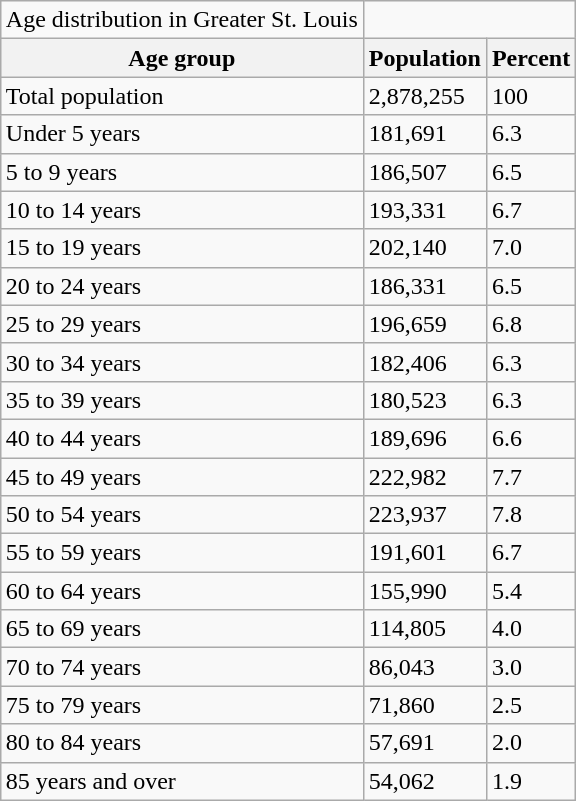<table class="wikitable collapsible sortable collapsed" style="margin: 1em auto 1em auto;">
<tr>
<td>Age distribution in Greater St. Louis</td>
</tr>
<tr>
<th>Age group</th>
<th>Population</th>
<th>Percent</th>
</tr>
<tr>
<td>Total population</td>
<td>2,878,255</td>
<td>100</td>
</tr>
<tr>
<td>Under 5 years</td>
<td>181,691</td>
<td>6.3</td>
</tr>
<tr>
<td>5 to 9 years</td>
<td>186,507</td>
<td>6.5</td>
</tr>
<tr>
<td>10 to 14 years</td>
<td>193,331</td>
<td>6.7</td>
</tr>
<tr>
<td>15 to 19 years</td>
<td>202,140</td>
<td>7.0</td>
</tr>
<tr>
<td>20 to 24 years</td>
<td>186,331</td>
<td>6.5</td>
</tr>
<tr>
<td>25 to 29 years</td>
<td>196,659</td>
<td>6.8</td>
</tr>
<tr>
<td>30 to 34 years</td>
<td>182,406</td>
<td>6.3</td>
</tr>
<tr>
<td>35 to 39 years</td>
<td>180,523</td>
<td>6.3</td>
</tr>
<tr>
<td>40 to 44 years</td>
<td>189,696</td>
<td>6.6</td>
</tr>
<tr>
<td>45 to 49 years</td>
<td>222,982</td>
<td>7.7</td>
</tr>
<tr>
<td>50 to 54 years</td>
<td>223,937</td>
<td>7.8</td>
</tr>
<tr>
<td>55 to 59 years</td>
<td>191,601</td>
<td>6.7</td>
</tr>
<tr>
<td>60 to 64 years</td>
<td>155,990</td>
<td>5.4</td>
</tr>
<tr>
<td>65 to 69 years</td>
<td>114,805</td>
<td>4.0</td>
</tr>
<tr>
<td>70 to 74 years</td>
<td>86,043</td>
<td>3.0</td>
</tr>
<tr>
<td>75 to 79 years</td>
<td>71,860</td>
<td>2.5</td>
</tr>
<tr>
<td>80 to 84 years</td>
<td>57,691</td>
<td>2.0</td>
</tr>
<tr>
<td>85 years and over</td>
<td>54,062</td>
<td>1.9</td>
</tr>
</table>
